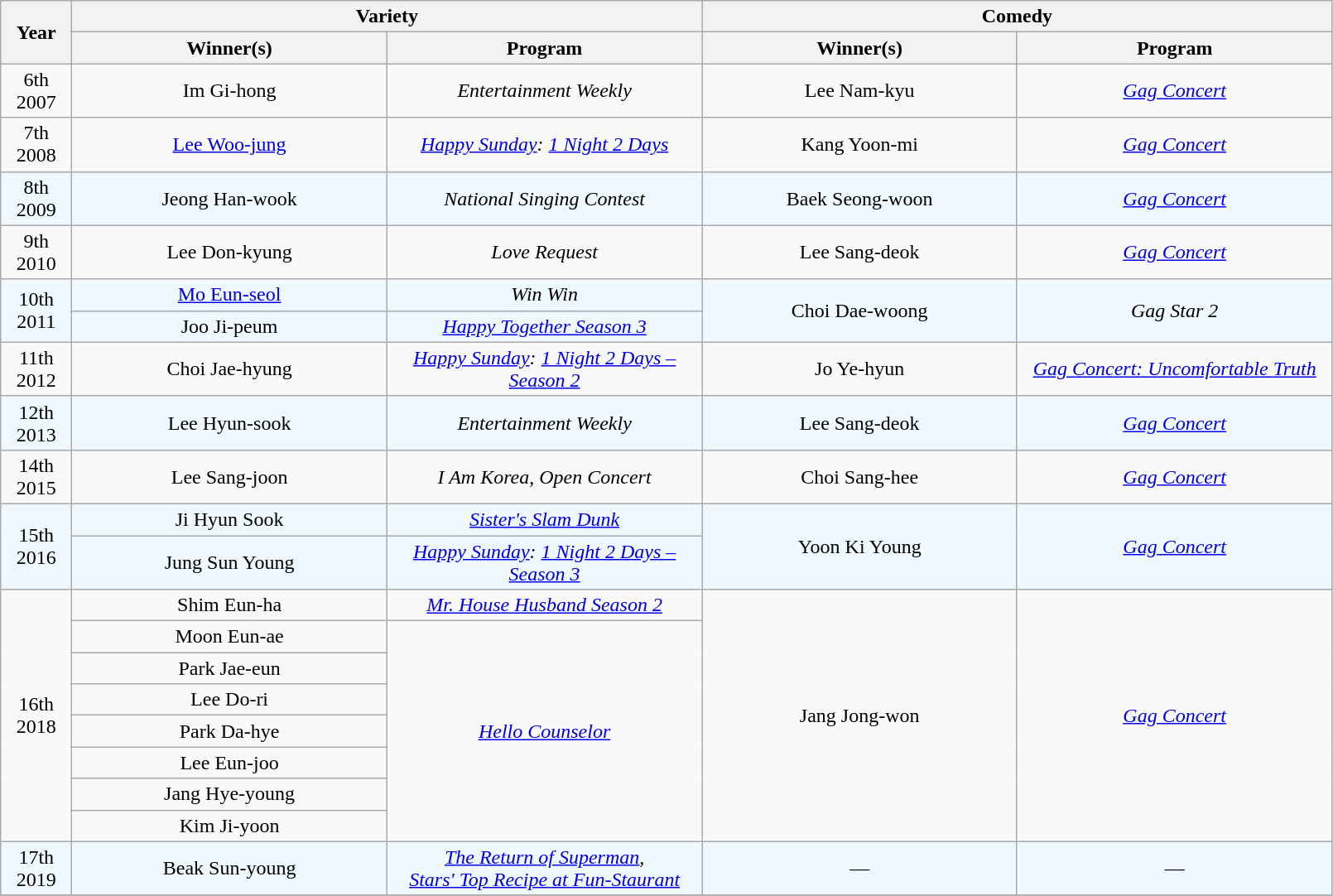<table class="wikitable" style=text-align:center>
<tr>
<th rowspan=2 style="width:50px">Year</th>
<th colspan=2 style="width:500px">Variety</th>
<th colspan=2 style="width:500px">Comedy</th>
</tr>
<tr style="background:#F0F8FF">
<th>Winner(s)</th>
<th>Program</th>
<th>Winner(s)</th>
<th>Program</th>
</tr>
<tr>
<td>6th<br> 2007</td>
<td style="width:100px">Im Gi-hong</td>
<td style="width:100px"><em>Entertainment Weekly</em></td>
<td style="width:200px">Lee Nam-kyu</td>
<td style="width:200px"><em><a href='#'>Gag Concert</a></em></td>
</tr>
<tr>
<td>7th<br> 2008</td>
<td><a href='#'>Lee Woo-jung</a></td>
<td><em><a href='#'>Happy Sunday</a>: <a href='#'>1 Night 2 Days</a></em></td>
<td>Kang Yoon-mi</td>
<td><em><a href='#'>Gag Concert</a></em></td>
</tr>
<tr style="background:#F0F8FF">
<td>8th<br> 2009</td>
<td>Jeong Han-wook</td>
<td><em>National Singing Contest</em></td>
<td>Baek Seong-woon</td>
<td><em><a href='#'>Gag Concert</a></em></td>
</tr>
<tr>
<td>9th<br> 2010</td>
<td>Lee Don-kyung</td>
<td><em>Love Request</em></td>
<td>Lee Sang-deok</td>
<td><em><a href='#'>Gag Concert</a></em></td>
</tr>
<tr style="background:#F0F8FF">
<td rowspan=2>10th<br> 2011</td>
<td><a href='#'>Mo Eun-seol</a></td>
<td><em>Win Win</em></td>
<td rowspan=2>Choi Dae-woong</td>
<td rowspan=2><em>Gag Star 2</em></td>
</tr>
<tr style="background:#F0F8FF">
<td>Joo Ji-peum</td>
<td><em><a href='#'>Happy Together Season 3</a></em></td>
</tr>
<tr>
<td>11th<br> 2012</td>
<td>Choi Jae-hyung</td>
<td><em><a href='#'>Happy Sunday</a>: <a href='#'>1 Night 2 Days – Season 2</a></em></td>
<td>Jo Ye-hyun</td>
<td><em><a href='#'>Gag Concert: Uncomfortable Truth</a></em></td>
</tr>
<tr style="background:#F0F8FF">
<td>12th<br> 2013</td>
<td>Lee Hyun-sook</td>
<td><em>Entertainment Weekly</em></td>
<td>Lee Sang-deok</td>
<td><em><a href='#'>Gag Concert</a></em></td>
</tr>
<tr>
<td>14th<br> 2015</td>
<td>Lee Sang-joon</td>
<td><em>I Am Korea</em>, <em>Open Concert</em></td>
<td>Choi Sang-hee</td>
<td><em><a href='#'>Gag Concert</a></em></td>
</tr>
<tr style="background:#F0F8FF">
<td rowspan=2>15th<br> 2016</td>
<td>Ji Hyun Sook</td>
<td><em><a href='#'>Sister's Slam Dunk</a></em></td>
<td rowspan=2>Yoon Ki Young</td>
<td rowspan=2><em><a href='#'>Gag Concert</a></em></td>
</tr>
<tr style="background:#F0F8FF">
<td>Jung Sun Young</td>
<td><em><a href='#'>Happy Sunday</a>: <a href='#'>1 Night 2 Days – Season 3</a></em></td>
</tr>
<tr>
<td rowspan="8">16th<br> 2018</td>
<td>Shim Eun-ha</td>
<td><a href='#'><em>Mr. House Husband Season 2</em></a></td>
<td rowspan="8">Jang Jong-won</td>
<td rowspan="8"><em><a href='#'>Gag Concert</a></em></td>
</tr>
<tr>
<td>Moon Eun-ae</td>
<td rowspan="7"><em><a href='#'>Hello Counselor</a></em></td>
</tr>
<tr>
<td>Park Jae-eun</td>
</tr>
<tr>
<td>Lee Do-ri</td>
</tr>
<tr>
<td>Park Da-hye</td>
</tr>
<tr>
<td>Lee Eun-joo</td>
</tr>
<tr>
<td>Jang Hye-young</td>
</tr>
<tr ->
<td>Kim Ji-yoon</td>
</tr>
<tr style="background:#F0F8FF">
<td>17th<br> 2019</td>
<td>Beak Sun-young</td>
<td><em><a href='#'>The Return of Superman</a>,<br><a href='#'>Stars' Top Recipe at Fun-Staurant</a></em></td>
<td>—</td>
<td>—</td>
</tr>
<tr>
</tr>
</table>
